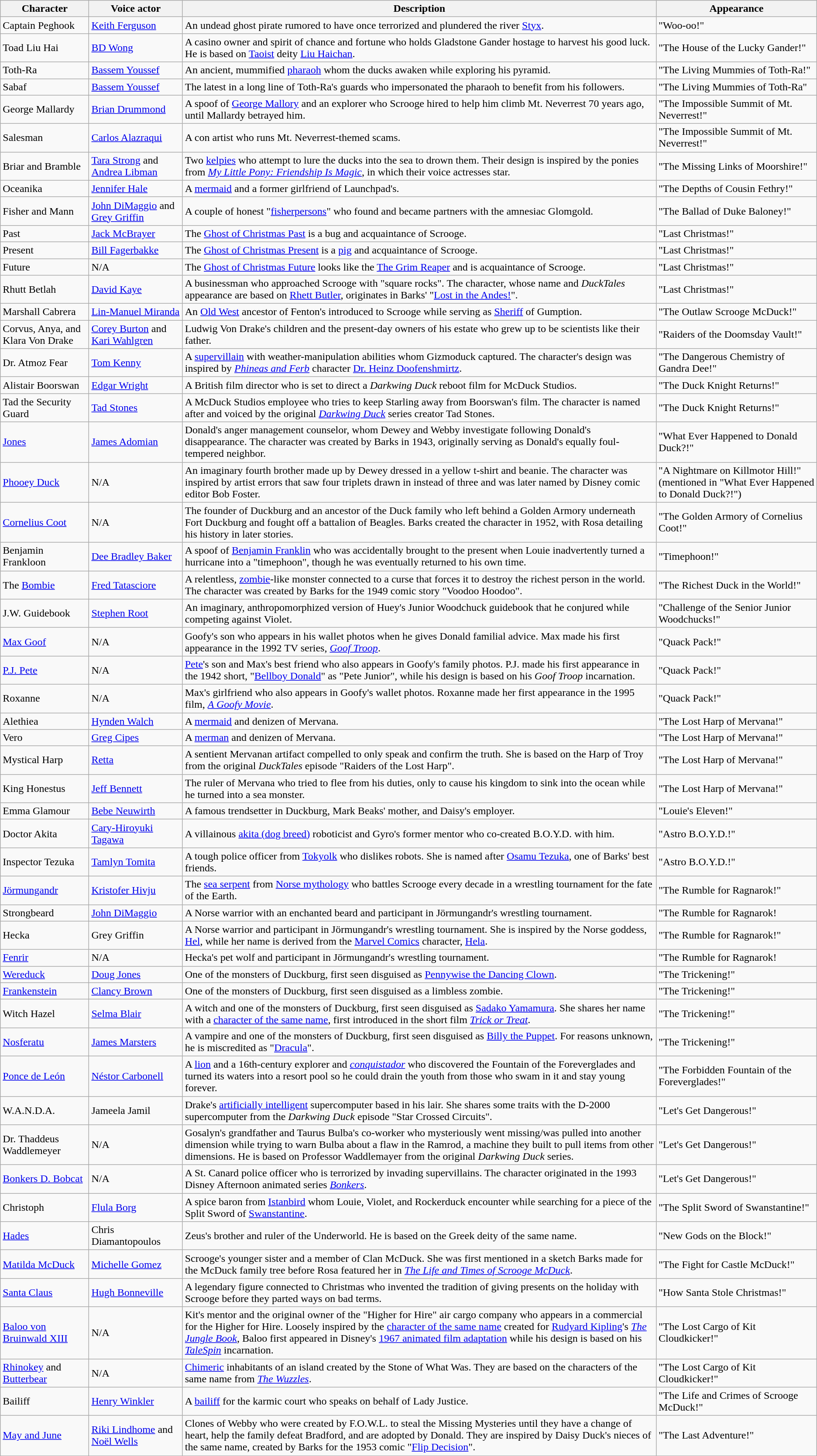<table cellspacing="1" style="text-align:left;" class="wikitable sortable">
<tr>
<th>Character</th>
<th>Voice actor</th>
<th>Description</th>
<th>Appearance</th>
</tr>
<tr>
<td>Captain Peghook</td>
<td><a href='#'>Keith Ferguson</a></td>
<td>An undead ghost pirate rumored to have once terrorized and plundered the river <a href='#'>Styx</a>.</td>
<td>"Woo-oo!"</td>
</tr>
<tr>
<td>Toad Liu Hai</td>
<td><a href='#'>BD Wong</a></td>
<td>A casino owner and spirit of chance and fortune who holds Gladstone Gander hostage to harvest his good luck. He is based on <a href='#'>Taoist</a> deity <a href='#'>Liu Haichan</a>.</td>
<td>"The House of the Lucky Gander!"</td>
</tr>
<tr>
<td>Toth-Ra</td>
<td><a href='#'>Bassem Youssef</a></td>
<td>An ancient, mummified <a href='#'>pharaoh</a> whom the ducks awaken while exploring his pyramid.</td>
<td>"The Living Mummies of Toth-Ra!"</td>
</tr>
<tr>
<td>Sabaf</td>
<td><a href='#'>Bassem Youssef</a></td>
<td>The latest in a long line of Toth-Ra's guards who impersonated the pharaoh to benefit from his followers.</td>
<td>"The Living Mummies of Toth-Ra"</td>
</tr>
<tr>
<td>George Mallardy</td>
<td><a href='#'>Brian Drummond</a></td>
<td>A spoof of <a href='#'>George Mallory</a> and an explorer who Scrooge hired to help him climb Mt. Neverrest 70 years ago, until Mallardy betrayed him.</td>
<td>"The Impossible Summit of Mt. Neverrest!"</td>
</tr>
<tr>
<td>Salesman</td>
<td><a href='#'>Carlos Alazraqui</a></td>
<td>A con artist who runs Mt. Neverrest-themed scams.</td>
<td>"The Impossible Summit of Mt. Neverrest!"</td>
</tr>
<tr>
<td>Briar and Bramble</td>
<td><a href='#'>Tara Strong</a> and <a href='#'>Andrea Libman</a></td>
<td>Two <a href='#'>kelpies</a> who attempt to lure the ducks into the sea to drown them. Their design is inspired by the ponies from <em><a href='#'>My Little Pony: Friendship Is Magic</a></em>, in which their voice actresses star.</td>
<td>"The Missing Links of Moorshire!"</td>
</tr>
<tr>
<td>Oceanika</td>
<td><a href='#'>Jennifer Hale</a></td>
<td>A <a href='#'>mermaid</a> and a former girlfriend of Launchpad's.</td>
<td>"The Depths of Cousin Fethry!"<br></td>
</tr>
<tr>
<td>Fisher and Mann</td>
<td><a href='#'>John DiMaggio</a> and <a href='#'>Grey Griffin</a></td>
<td>A couple of honest "<a href='#'>fisherpersons</a>" who found and became partners with the amnesiac Glomgold.</td>
<td>"The Ballad of Duke Baloney!"</td>
</tr>
<tr>
<td>Past</td>
<td><a href='#'>Jack McBrayer</a></td>
<td>The <a href='#'>Ghost of Christmas Past</a> is a bug and acquaintance of Scrooge.</td>
<td>"Last Christmas!"</td>
</tr>
<tr>
<td>Present</td>
<td><a href='#'>Bill Fagerbakke</a></td>
<td>The <a href='#'>Ghost of Christmas Present</a> is a <a href='#'>pig</a> and acquaintance of Scrooge.</td>
<td>"Last Christmas!"</td>
</tr>
<tr>
<td>Future</td>
<td>N/A</td>
<td>The <a href='#'>Ghost of Christmas Future</a> looks like the <a href='#'>The Grim Reaper</a> and is acquaintance of Scrooge.</td>
<td>"Last Christmas!"</td>
</tr>
<tr>
<td>Rhutt Betlah</td>
<td><a href='#'>David Kaye</a></td>
<td>A businessman who approached Scrooge with "square rocks". The character, whose name and <em>DuckTales</em> appearance are based on <a href='#'>Rhett Butler</a>, originates in Barks' "<a href='#'>Lost in the Andes!</a>".</td>
<td>"Last Christmas!"</td>
</tr>
<tr>
<td>Marshall Cabrera</td>
<td><a href='#'>Lin-Manuel Miranda</a></td>
<td>An <a href='#'>Old West</a> ancestor of Fenton's introduced to Scrooge while serving as <a href='#'>Sheriff</a> of Gumption.</td>
<td>"The Outlaw Scrooge McDuck!"</td>
</tr>
<tr>
<td>Corvus, Anya, and Klara Von Drake</td>
<td><a href='#'>Corey Burton</a> and <a href='#'>Kari Wahlgren</a></td>
<td>Ludwig Von Drake's children and the present-day owners of his estate who grew up to be scientists like their father.</td>
<td>"Raiders of the Doomsday Vault!"</td>
</tr>
<tr>
<td>Dr. Atmoz Fear</td>
<td><a href='#'>Tom Kenny</a></td>
<td>A <a href='#'>supervillain</a> with weather-manipulation abilities whom Gizmoduck captured. The character's design was inspired by <em><a href='#'>Phineas and Ferb</a></em> character <a href='#'>Dr. Heinz Doofenshmirtz</a>.</td>
<td>"The Dangerous Chemistry of Gandra Dee!"</td>
</tr>
<tr>
<td>Alistair Boorswan</td>
<td><a href='#'>Edgar Wright</a></td>
<td>A British film director who is set to direct a <em>Darkwing Duck</em> reboot film for McDuck Studios.</td>
<td>"The Duck Knight Returns!"</td>
</tr>
<tr>
<td>Tad the Security Guard</td>
<td><a href='#'>Tad Stones</a></td>
<td>A McDuck Studios employee who tries to keep Starling away from Boorswan's film. The character is named after and voiced by the original <em><a href='#'>Darkwing Duck</a></em> series creator Tad Stones.</td>
<td>"The Duck Knight Returns!"</td>
</tr>
<tr>
<td><a href='#'>Jones</a></td>
<td><a href='#'>James Adomian</a></td>
<td>Donald's anger management counselor, whom Dewey and Webby investigate following Donald's disappearance. The character was created by Barks in 1943, originally serving as Donald's equally foul-tempered neighbor.</td>
<td>"What Ever Happened to Donald Duck?!"</td>
</tr>
<tr>
<td><a href='#'>Phooey Duck</a></td>
<td>N/A</td>
<td>An imaginary fourth brother made up by Dewey dressed in a yellow t-shirt and beanie. The character was inspired by artist errors that saw four triplets drawn in instead of three and was later named by Disney comic editor Bob Foster.</td>
<td>"A Nightmare on Killmotor Hill!" (mentioned in "What Ever Happened to Donald Duck?!")</td>
</tr>
<tr>
<td><a href='#'>Cornelius Coot</a></td>
<td>N/A</td>
<td>The founder of Duckburg and an ancestor of the Duck family who left behind a Golden Armory underneath Fort Duckburg and fought off a battalion of Beagles. Barks created the character in 1952, with Rosa detailing his history in later stories.</td>
<td>"The Golden Armory of Cornelius Coot!"</td>
</tr>
<tr>
<td>Benjamin Frankloon</td>
<td><a href='#'>Dee Bradley Baker</a></td>
<td>A spoof of <a href='#'>Benjamin Franklin</a> who was accidentally brought to the present when Louie inadvertently turned a hurricane into a "timephoon", though he was eventually returned to his own time.</td>
<td>"Timephoon!"</td>
</tr>
<tr>
<td>The <a href='#'>Bombie</a></td>
<td><a href='#'>Fred Tatasciore</a></td>
<td>A relentless, <a href='#'>zombie</a>-like monster connected to a curse that forces it to destroy the richest person in the world. The character was created by Barks for the 1949 comic story "Voodoo Hoodoo".</td>
<td>"The Richest Duck in the World!"</td>
</tr>
<tr>
<td>J.W. Guidebook</td>
<td><a href='#'>Stephen Root</a></td>
<td>An imaginary, anthropomorphized version of Huey's Junior Woodchuck guidebook that he conjured while competing against Violet.</td>
<td>"Challenge of the Senior Junior Woodchucks!"</td>
</tr>
<tr>
<td><a href='#'>Max Goof</a></td>
<td>N/A</td>
<td>Goofy's son who appears in his wallet photos when he gives Donald familial advice. Max made his first appearance in the 1992 TV series, <em><a href='#'>Goof Troop</a></em>.</td>
<td>"Quack Pack!"</td>
</tr>
<tr>
<td><a href='#'>P.J. Pete</a></td>
<td>N/A</td>
<td><a href='#'>Pete</a>'s son and Max's best friend who also appears in Goofy's family photos. P.J. made his first appearance in the 1942 short, "<a href='#'>Bellboy Donald</a>" as "Pete Junior", while his design is based on his <em>Goof Troop</em> incarnation.</td>
<td>"Quack Pack!"</td>
</tr>
<tr>
<td>Roxanne</td>
<td>N/A</td>
<td>Max's girlfriend who also appears in Goofy's wallet photos. Roxanne made her first appearance in the 1995 film, <em><a href='#'>A Goofy Movie</a></em>.</td>
<td>"Quack Pack!"</td>
</tr>
<tr>
<td>Alethiea</td>
<td><a href='#'>Hynden Walch</a></td>
<td>A <a href='#'>mermaid</a> and denizen of Mervana.</td>
<td>"The Lost Harp of Mervana!"</td>
</tr>
<tr>
<td>Vero</td>
<td><a href='#'>Greg Cipes</a></td>
<td>A <a href='#'>merman</a> and denizen of Mervana.</td>
<td>"The Lost Harp of Mervana!"</td>
</tr>
<tr>
<td>Mystical Harp</td>
<td><a href='#'>Retta</a></td>
<td>A sentient Mervanan artifact compelled to only speak and confirm the truth. She is based on the Harp of Troy from the original <em>DuckTales</em> episode "Raiders of the Lost Harp".</td>
<td>"The Lost Harp of Mervana!"</td>
</tr>
<tr>
<td>King Honestus</td>
<td><a href='#'>Jeff Bennett</a></td>
<td>The ruler of Mervana who tried to flee from his duties, only to cause his kingdom to sink into the ocean while he turned into a sea monster.</td>
<td>"The Lost Harp of Mervana!"</td>
</tr>
<tr>
<td>Emma Glamour</td>
<td><a href='#'>Bebe Neuwirth</a></td>
<td>A famous trendsetter in Duckburg, Mark Beaks' mother, and Daisy's employer.</td>
<td>"Louie's Eleven!"</td>
</tr>
<tr>
<td>Doctor Akita</td>
<td><a href='#'>Cary-Hiroyuki Tagawa</a></td>
<td>A villainous <a href='#'>akita (dog breed)</a> roboticist and Gyro's former mentor who co-created B.O.Y.D. with him.</td>
<td>"Astro B.O.Y.D.!"</td>
</tr>
<tr>
<td>Inspector Tezuka</td>
<td><a href='#'>Tamlyn Tomita</a></td>
<td>A tough police officer from <a href='#'>Tokyolk</a> who dislikes robots. She is named after <a href='#'>Osamu Tezuka</a>, one of Barks' best friends.</td>
<td>"Astro B.O.Y.D.!"</td>
</tr>
<tr>
<td><a href='#'>Jörmungandr</a></td>
<td><a href='#'>Kristofer Hivju</a></td>
<td>The <a href='#'>sea serpent</a> from <a href='#'>Norse mythology</a> who battles Scrooge every decade in a wrestling tournament for the fate of the Earth.</td>
<td>"The Rumble for Ragnarok!"</td>
</tr>
<tr>
<td>Strongbeard</td>
<td><a href='#'>John DiMaggio</a></td>
<td>A Norse warrior with an enchanted beard and participant in Jörmungandr's wrestling tournament.</td>
<td>"The Rumble for Ragnarok!</td>
</tr>
<tr>
<td>Hecka</td>
<td>Grey Griffin</td>
<td>A Norse warrior and participant in Jörmungandr's wrestling tournament. She is inspired by the Norse goddess, <a href='#'>Hel</a>, while her name is derived from the <a href='#'>Marvel Comics</a> character, <a href='#'>Hela</a>.</td>
<td>"The Rumble for Ragnarok!"</td>
</tr>
<tr>
<td><a href='#'>Fenrir</a></td>
<td>N/A</td>
<td>Hecka's pet wolf and participant in Jörmungandr's wrestling tournament.</td>
<td>"The Rumble for Ragnarok!</td>
</tr>
<tr>
<td><a href='#'>Wereduck</a></td>
<td><a href='#'>Doug Jones</a></td>
<td>One of the monsters of Duckburg, first seen disguised as <a href='#'>Pennywise the Dancing Clown</a>.</td>
<td>"The Trickening!"</td>
</tr>
<tr>
<td><a href='#'>Frankenstein</a></td>
<td><a href='#'>Clancy Brown</a></td>
<td>One of the monsters of Duckburg, first seen disguised as a limbless zombie.</td>
<td>"The Trickening!"</td>
</tr>
<tr>
<td>Witch Hazel</td>
<td><a href='#'>Selma Blair</a></td>
<td>A witch and one of the monsters of Duckburg, first seen disguised as <a href='#'>Sadako Yamamura</a>. She shares her name with a <a href='#'>character of the same name</a>, first introduced in the short film <em><a href='#'>Trick or Treat</a></em>.</td>
<td>"The Trickening!"</td>
</tr>
<tr>
<td><a href='#'>Nosferatu</a></td>
<td><a href='#'>James Marsters</a></td>
<td>A vampire and one of the monsters of Duckburg, first seen disguised as <a href='#'>Billy the Puppet</a>. For reasons unknown, he is miscredited as "<a href='#'>Dracula</a>".</td>
<td>"The Trickening!"</td>
</tr>
<tr>
<td><a href='#'>Ponce de León</a></td>
<td><a href='#'>Néstor Carbonell</a></td>
<td>A <a href='#'>lion</a> and a 16th-century explorer and <em><a href='#'>conquistador</a></em> who discovered the Fountain of the Foreverglades and turned its waters into a resort pool so he could drain the youth from those who swam in it and stay young forever.</td>
<td>"The Forbidden Fountain of the Foreverglades!"</td>
</tr>
<tr>
<td>W.A.N.D.A.</td>
<td>Jameela Jamil</td>
<td>Drake's <a href='#'>artificially intelligent</a> supercomputer based in his lair. She shares some traits with the D-2000 supercomputer from the <em>Darkwing Duck</em> episode "Star Crossed Circuits".</td>
<td>"Let's Get Dangerous!"</td>
</tr>
<tr>
<td>Dr. Thaddeus Waddlemeyer</td>
<td>N/A</td>
<td>Gosalyn's grandfather and Taurus Bulba's co-worker who mysteriously went missing/was pulled into another dimension while trying to warn Bulba about a flaw in the Ramrod, a machine they built to pull items from other dimensions. He is based on Professor Waddlemayer from the original <em>Darkwing Duck</em> series.</td>
<td>"Let's Get Dangerous!"</td>
</tr>
<tr>
<td><a href='#'>Bonkers D. Bobcat</a></td>
<td>N/A</td>
<td>A St. Canard police officer who is terrorized by invading supervillains. The character originated in the 1993 Disney Afternoon animated series <em><a href='#'>Bonkers</a></em>.</td>
<td>"Let's Get Dangerous!"</td>
</tr>
<tr>
<td>Christoph</td>
<td><a href='#'>Flula Borg</a></td>
<td>A spice baron from <a href='#'>Istanbird</a> whom Louie, Violet, and Rockerduck encounter while searching for a piece of the Split Sword of <a href='#'>Swanstantine</a>.</td>
<td>"The Split Sword of Swanstantine!"</td>
</tr>
<tr>
<td><a href='#'>Hades</a></td>
<td>Chris Diamantopoulos</td>
<td>Zeus's brother and ruler of the Underworld. He is based on the Greek deity of the same name.</td>
<td>"New Gods on the Block!"</td>
</tr>
<tr>
<td><a href='#'>Matilda McDuck</a></td>
<td><a href='#'>Michelle Gomez</a></td>
<td>Scrooge's younger sister and a member of Clan McDuck. She was first mentioned in a sketch Barks made for the McDuck family tree before Rosa featured her in <em><a href='#'>The Life and Times of Scrooge McDuck</a></em>.</td>
<td>"The Fight for Castle McDuck!"</td>
</tr>
<tr>
<td><a href='#'>Santa Claus</a></td>
<td><a href='#'>Hugh Bonneville</a></td>
<td>A legendary figure connected to Christmas who invented the tradition of giving presents on the holiday with Scrooge before they parted ways on bad terms.</td>
<td>"How Santa Stole Christmas!"</td>
</tr>
<tr>
<td><a href='#'>Baloo von Bruinwald XIII</a></td>
<td>N/A</td>
<td>Kit's mentor and the original owner of the "Higher for Hire" air cargo company who appears in a commercial for the Higher for Hire. Loosely inspired by the <a href='#'>character of the same name</a> created for <a href='#'>Rudyard Kipling</a>'s <em><a href='#'>The Jungle Book</a></em>, Baloo first appeared in Disney's <a href='#'>1967 animated film adaptation</a> while his design is based on his <em><a href='#'>TaleSpin</a></em> incarnation.</td>
<td>"The Lost Cargo of Kit Cloudkicker!"</td>
</tr>
<tr>
<td><a href='#'>Rhinokey</a> and <a href='#'>Butterbear</a></td>
<td>N/A</td>
<td><a href='#'>Chimeric</a> inhabitants of an island created by the Stone of What Was. They are based on the characters of the same name from <em><a href='#'>The Wuzzles</a></em>.</td>
<td>"The Lost Cargo of Kit Cloudkicker!"</td>
</tr>
<tr>
<td>Bailiff</td>
<td><a href='#'>Henry Winkler</a></td>
<td>A <a href='#'>bailiff</a> for the karmic court who speaks on behalf of Lady Justice.</td>
<td>"The Life and Crimes of Scrooge McDuck!"</td>
</tr>
<tr>
<td><a href='#'>May and June</a></td>
<td><a href='#'>Riki Lindhome</a> and <a href='#'>Noël Wells</a></td>
<td>Clones of Webby who were created by F.O.W.L. to steal the Missing Mysteries until they have a change of heart, help the family defeat Bradford, and are adopted by Donald. They are inspired by Daisy Duck's nieces of the same name, created by Barks for the 1953 comic "<a href='#'>Flip Decision</a>".</td>
<td>"The Last Adventure!"</td>
</tr>
</table>
